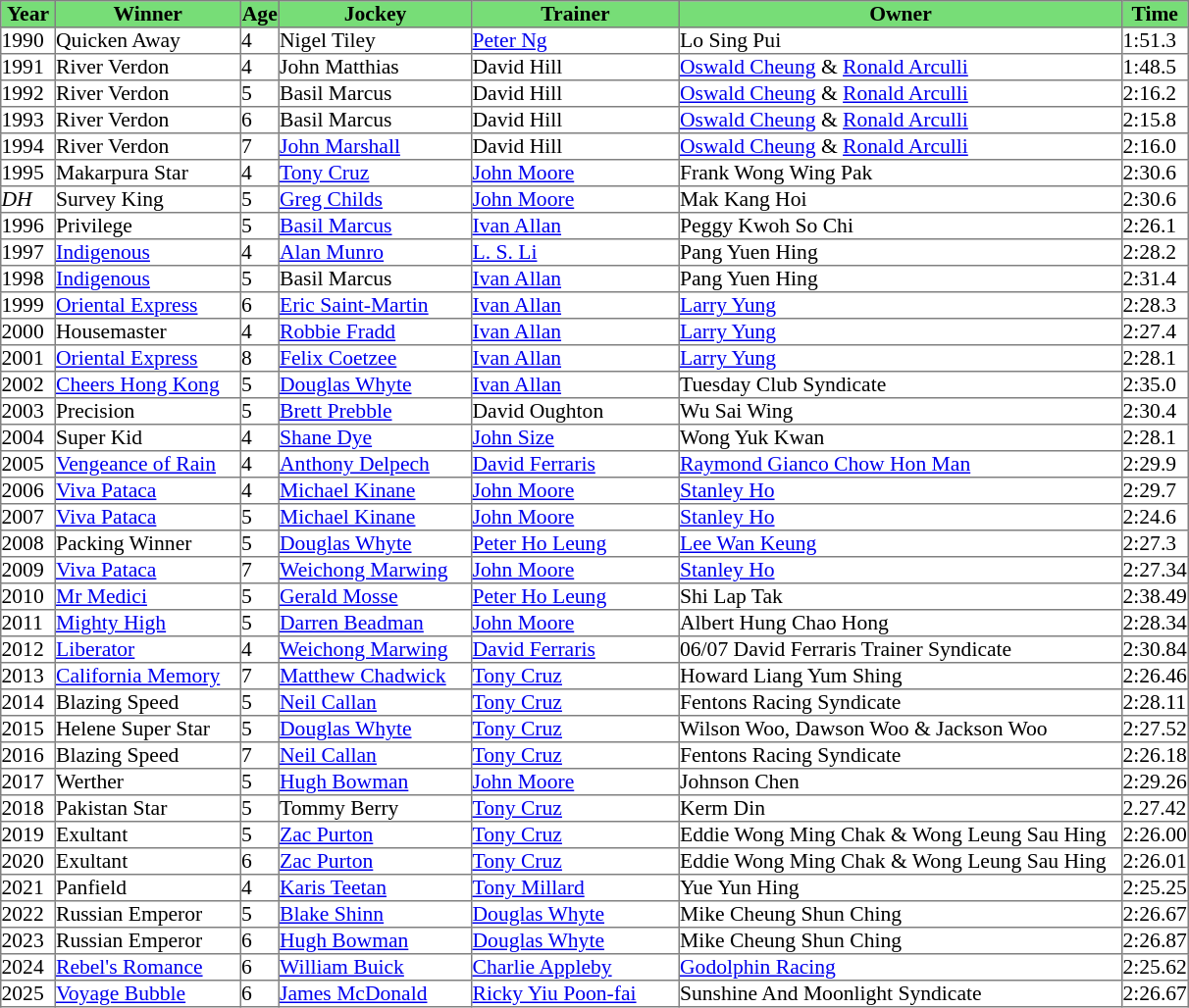<table class = "sortable" | border="1" cellpadding="0" style="border-collapse: collapse; font-size:90%">
<tr bgcolor="#77dd77" align="center">
<td width="36px"><strong>Year</strong><br></td>
<td width="125px"><strong>Winner</strong><br></td>
<td width="25px"><strong>Age</strong><br></td>
<td width="130px"><strong>Jockey</strong><br></td>
<td width="140px"><strong>Trainer</strong><br></td>
<td width="300px"><strong>Owner</strong><br></td>
<td><strong>Time</strong><br></td>
</tr>
<tr>
<td>1990</td>
<td>Quicken Away</td>
<td>4</td>
<td>Nigel Tiley</td>
<td><a href='#'>Peter Ng</a></td>
<td>Lo Sing Pui</td>
<td>1:51.3</td>
</tr>
<tr>
<td>1991</td>
<td>River Verdon</td>
<td>4</td>
<td>John Matthias</td>
<td>David Hill</td>
<td><a href='#'>Oswald Cheung</a> & <a href='#'>Ronald Arculli</a></td>
<td>1:48.5</td>
</tr>
<tr>
<td>1992</td>
<td>River Verdon</td>
<td>5</td>
<td>Basil Marcus</td>
<td>David Hill</td>
<td><a href='#'>Oswald Cheung</a> & <a href='#'>Ronald Arculli</a></td>
<td>2:16.2 </td>
</tr>
<tr>
<td>1993</td>
<td>River Verdon</td>
<td>6</td>
<td>Basil Marcus</td>
<td>David Hill</td>
<td><a href='#'>Oswald Cheung</a> & <a href='#'>Ronald Arculli</a></td>
<td>2:15.8</td>
</tr>
<tr>
<td>1994</td>
<td>River Verdon</td>
<td>7</td>
<td><a href='#'>John Marshall</a></td>
<td>David Hill</td>
<td><a href='#'>Oswald Cheung</a> & <a href='#'>Ronald Arculli</a></td>
<td>2:16.0</td>
</tr>
<tr>
<td>1995</td>
<td>Makarpura Star</td>
<td>4</td>
<td><a href='#'>Tony Cruz</a></td>
<td><a href='#'>John Moore</a></td>
<td>Frank Wong Wing Pak</td>
<td>2:30.6</td>
</tr>
<tr>
<td><em>DH</em></td>
<td>Survey King</td>
<td>5</td>
<td><a href='#'>Greg Childs</a></td>
<td><a href='#'>John Moore</a></td>
<td>Mak Kang Hoi</td>
<td>2:30.6 </td>
</tr>
<tr>
<td>1996</td>
<td>Privilege</td>
<td>5</td>
<td><a href='#'>Basil Marcus</a></td>
<td><a href='#'>Ivan Allan</a></td>
<td>Peggy Kwoh So Chi</td>
<td>2:26.1</td>
</tr>
<tr>
<td>1997</td>
<td><a href='#'>Indigenous</a></td>
<td>4</td>
<td><a href='#'>Alan Munro</a></td>
<td><a href='#'>L. S. Li</a></td>
<td>Pang Yuen Hing</td>
<td>2:28.2</td>
</tr>
<tr>
<td>1998</td>
<td><a href='#'>Indigenous</a></td>
<td>5</td>
<td>Basil Marcus</td>
<td><a href='#'>Ivan Allan</a></td>
<td>Pang Yuen Hing</td>
<td>2:31.4</td>
</tr>
<tr>
<td>1999</td>
<td><a href='#'>Oriental Express</a></td>
<td>6</td>
<td><a href='#'>Eric Saint-Martin</a></td>
<td><a href='#'>Ivan Allan</a></td>
<td><a href='#'>Larry Yung</a></td>
<td>2:28.3</td>
</tr>
<tr>
<td>2000</td>
<td>Housemaster</td>
<td>4</td>
<td><a href='#'>Robbie Fradd</a></td>
<td><a href='#'>Ivan Allan</a></td>
<td><a href='#'>Larry Yung</a></td>
<td>2:27.4</td>
</tr>
<tr>
<td>2001</td>
<td><a href='#'>Oriental Express</a></td>
<td>8</td>
<td><a href='#'>Felix Coetzee</a></td>
<td><a href='#'>Ivan Allan</a></td>
<td><a href='#'>Larry Yung</a></td>
<td>2:28.1</td>
</tr>
<tr>
<td>2002</td>
<td><a href='#'>Cheers Hong Kong</a></td>
<td>5</td>
<td><a href='#'>Douglas Whyte</a></td>
<td><a href='#'>Ivan Allan</a></td>
<td>Tuesday Club Syndicate</td>
<td>2:35.0</td>
</tr>
<tr>
<td>2003</td>
<td>Precision</td>
<td>5</td>
<td><a href='#'>Brett Prebble</a></td>
<td>David Oughton</td>
<td>Wu Sai Wing</td>
<td>2:30.4</td>
</tr>
<tr>
<td>2004</td>
<td>Super Kid</td>
<td>4</td>
<td><a href='#'>Shane Dye</a></td>
<td><a href='#'>John Size</a></td>
<td>Wong Yuk Kwan</td>
<td>2:28.1</td>
</tr>
<tr>
<td>2005</td>
<td><a href='#'>Vengeance of Rain</a></td>
<td>4</td>
<td><a href='#'>Anthony Delpech</a></td>
<td><a href='#'>David Ferraris</a></td>
<td><a href='#'>Raymond Gianco Chow Hon Man</a></td>
<td>2:29.9</td>
</tr>
<tr>
<td>2006</td>
<td><a href='#'>Viva Pataca</a></td>
<td>4</td>
<td><a href='#'>Michael Kinane</a></td>
<td><a href='#'>John Moore</a></td>
<td><a href='#'>Stanley Ho</a></td>
<td>2:29.7</td>
</tr>
<tr>
<td>2007</td>
<td><a href='#'>Viva Pataca</a></td>
<td>5</td>
<td><a href='#'>Michael Kinane</a></td>
<td><a href='#'>John Moore</a></td>
<td><a href='#'>Stanley Ho</a></td>
<td>2:24.6</td>
</tr>
<tr>
<td>2008</td>
<td>Packing Winner</td>
<td>5</td>
<td><a href='#'>Douglas Whyte</a></td>
<td><a href='#'>Peter Ho Leung</a></td>
<td><a href='#'>Lee Wan Keung</a></td>
<td>2:27.3</td>
</tr>
<tr>
<td>2009</td>
<td><a href='#'>Viva Pataca</a></td>
<td>7</td>
<td><a href='#'>Weichong Marwing</a></td>
<td><a href='#'>John Moore</a></td>
<td><a href='#'>Stanley Ho</a></td>
<td>2:27.34</td>
</tr>
<tr>
<td>2010</td>
<td><a href='#'>Mr Medici</a></td>
<td>5</td>
<td><a href='#'>Gerald Mosse</a></td>
<td><a href='#'>Peter Ho Leung</a></td>
<td>Shi Lap Tak</td>
<td>2:38.49</td>
</tr>
<tr>
<td>2011</td>
<td><a href='#'>Mighty High</a></td>
<td>5</td>
<td><a href='#'>Darren Beadman</a></td>
<td><a href='#'>John Moore</a></td>
<td>Albert Hung Chao Hong</td>
<td>2:28.34</td>
</tr>
<tr>
<td>2012</td>
<td><a href='#'>Liberator</a></td>
<td>4</td>
<td><a href='#'>Weichong Marwing</a></td>
<td><a href='#'>David Ferraris</a></td>
<td>06/07 David Ferraris Trainer Syndicate</td>
<td>2:30.84</td>
</tr>
<tr>
<td>2013</td>
<td><a href='#'>California Memory</a></td>
<td>7</td>
<td><a href='#'>Matthew Chadwick</a></td>
<td><a href='#'>Tony Cruz</a></td>
<td>Howard Liang Yum Shing</td>
<td>2:26.46</td>
</tr>
<tr>
<td>2014</td>
<td>Blazing Speed</td>
<td>5</td>
<td><a href='#'>Neil Callan</a></td>
<td><a href='#'>Tony Cruz</a></td>
<td>Fentons Racing Syndicate</td>
<td>2:28.11</td>
</tr>
<tr>
<td>2015</td>
<td>Helene Super Star</td>
<td>5</td>
<td><a href='#'>Douglas Whyte</a></td>
<td><a href='#'>Tony Cruz</a></td>
<td>Wilson Woo, Dawson Woo & Jackson Woo</td>
<td>2:27.52</td>
</tr>
<tr>
<td>2016</td>
<td>Blazing Speed</td>
<td>7</td>
<td><a href='#'>Neil Callan</a></td>
<td><a href='#'>Tony Cruz</a></td>
<td>Fentons Racing Syndicate</td>
<td>2:26.18</td>
</tr>
<tr>
<td>2017</td>
<td>Werther</td>
<td>5</td>
<td><a href='#'>Hugh Bowman</a></td>
<td><a href='#'>John Moore</a></td>
<td>Johnson Chen</td>
<td>2:29.26</td>
</tr>
<tr>
<td>2018</td>
<td>Pakistan Star</td>
<td>5</td>
<td>Tommy Berry</td>
<td><a href='#'>Tony Cruz</a></td>
<td>Kerm Din</td>
<td>2.27.42</td>
</tr>
<tr>
<td>2019</td>
<td>Exultant</td>
<td>5</td>
<td><a href='#'>Zac Purton</a></td>
<td><a href='#'>Tony Cruz</a></td>
<td>Eddie Wong Ming Chak & Wong Leung Sau Hing</td>
<td>2:26.00</td>
</tr>
<tr>
<td>2020</td>
<td>Exultant</td>
<td>6</td>
<td><a href='#'>Zac Purton</a></td>
<td><a href='#'>Tony Cruz</a></td>
<td>Eddie Wong Ming Chak & Wong Leung Sau Hing</td>
<td>2:26.01</td>
</tr>
<tr>
<td>2021</td>
<td>Panfield</td>
<td>4</td>
<td><a href='#'>Karis Teetan</a></td>
<td><a href='#'>Tony Millard</a></td>
<td>Yue Yun Hing</td>
<td>2:25.25</td>
</tr>
<tr>
<td>2022</td>
<td>Russian Emperor</td>
<td>5</td>
<td><a href='#'>Blake Shinn</a></td>
<td><a href='#'>Douglas Whyte</a></td>
<td>Mike Cheung Shun Ching</td>
<td>2:26.67</td>
</tr>
<tr>
<td>2023</td>
<td>Russian Emperor</td>
<td>6</td>
<td><a href='#'>Hugh Bowman</a></td>
<td><a href='#'>Douglas Whyte</a></td>
<td>Mike Cheung Shun Ching</td>
<td>2:26.87</td>
</tr>
<tr>
<td>2024</td>
<td><a href='#'>Rebel's Romance</a></td>
<td>6</td>
<td><a href='#'>William Buick</a></td>
<td><a href='#'> Charlie Appleby</a></td>
<td><a href='#'> Godolphin Racing</a></td>
<td>2:25.62</td>
</tr>
<tr>
<td>2025</td>
<td><a href='#'>Voyage Bubble</a></td>
<td>6</td>
<td><a href='#'>James McDonald</a></td>
<td><a href='#'> Ricky Yiu Poon-fai</a></td>
<td>Sunshine And Moonlight Syndicate</td>
<td>2:26.67</td>
</tr>
</table>
